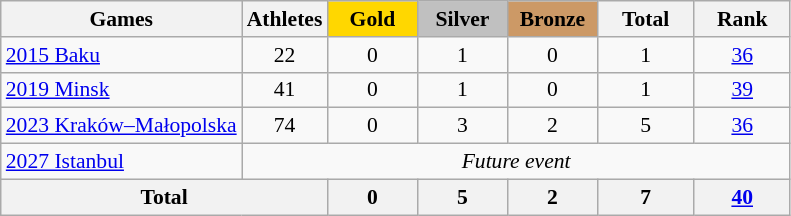<table class="wikitable" style="text-align:center; font-size:90%;">
<tr>
<th>Games</th>
<th>Athletes</th>
<td style="background:gold; width:3.7em; font-weight:bold;">Gold</td>
<td style="background:silver; width:3.7em; font-weight:bold;">Silver</td>
<td style="background:#cc9966; width:3.7em; font-weight:bold;">Bronze</td>
<th style="width:4em; font-weight:bold;">Total</th>
<th style="width:4em; font-weight:bold;">Rank</th>
</tr>
<tr>
<td align=left> <a href='#'>2015 Baku</a></td>
<td>22</td>
<td>0</td>
<td>1</td>
<td>0</td>
<td>1</td>
<td><a href='#'>36</a></td>
</tr>
<tr>
<td align=left> <a href='#'>2019 Minsk</a></td>
<td>41</td>
<td>0</td>
<td>1</td>
<td>0</td>
<td>1</td>
<td><a href='#'>39</a></td>
</tr>
<tr>
<td align=left> <a href='#'>2023 Kraków–Małopolska</a></td>
<td>74</td>
<td>0</td>
<td>3</td>
<td>2</td>
<td>5</td>
<td><a href='#'>36</a></td>
</tr>
<tr>
<td align=left> <a href='#'>2027 Istanbul</a></td>
<td colspan=6><em>Future event</em></td>
</tr>
<tr>
<th colspan=2>Total</th>
<th>0</th>
<th>5</th>
<th>2</th>
<th>7</th>
<th><a href='#'>40</a></th>
</tr>
</table>
